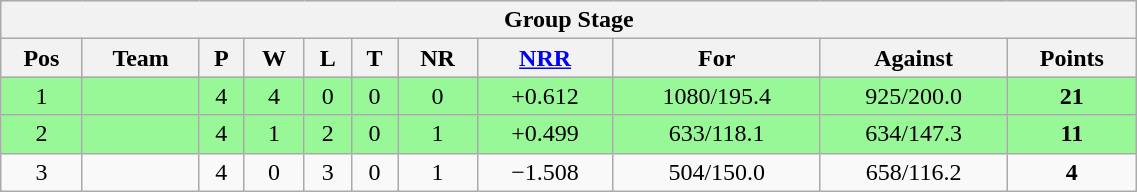<table class="wikitable" style="width:60%">
<tr style="background:#efefef;">
<th colspan=12>Group Stage</th>
</tr>
<tr style="background:#efefef;">
<th>Pos</th>
<th>Team</th>
<th>P</th>
<th>W</th>
<th>L</th>
<th>T</th>
<th>NR</th>
<th><a href='#'>NRR</a></th>
<th>For</th>
<th>Against</th>
<th>Points</th>
</tr>
<tr style="background:#98F898; text-align:center;">
<td>1</td>
<td style="text-align:left"></td>
<td>4</td>
<td>4</td>
<td>0</td>
<td>0</td>
<td>0</td>
<td>+0.612</td>
<td>1080/195.4</td>
<td>925/200.0</td>
<td><strong>21</strong></td>
</tr>
<tr style="background:#98F898; text-align:center;">
<td>2</td>
<td style="text-align:left"></td>
<td>4</td>
<td>1</td>
<td>2</td>
<td>0</td>
<td>1</td>
<td>+0.499</td>
<td>633/118.1</td>
<td>634/147.3</td>
<td><strong>11</strong></td>
</tr>
<tr style="text-align:center;">
<td>3</td>
<td style="text-align:left"></td>
<td>4</td>
<td>0</td>
<td>3</td>
<td>0</td>
<td>1</td>
<td>−1.508</td>
<td>504/150.0</td>
<td>658/116.2</td>
<td><strong>4</strong></td>
</tr>
</table>
